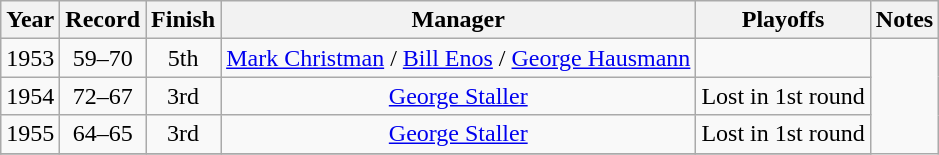<table class="wikitable" style="text-align:center">
<tr>
<th>Year</th>
<th>Record</th>
<th>Finish</th>
<th>Manager</th>
<th>Playoffs</th>
<th>Notes</th>
</tr>
<tr>
<td>1953</td>
<td>59–70</td>
<td>5th</td>
<td><a href='#'>Mark Christman</a> / <a href='#'>Bill Enos</a> / <a href='#'>George Hausmann</a></td>
<td></td>
</tr>
<tr>
<td>1954</td>
<td>72–67</td>
<td>3rd</td>
<td><a href='#'>George Staller</a></td>
<td>Lost in 1st round</td>
</tr>
<tr>
<td>1955</td>
<td>64–65</td>
<td>3rd</td>
<td><a href='#'>George Staller</a></td>
<td>Lost in 1st round</td>
</tr>
<tr>
</tr>
</table>
